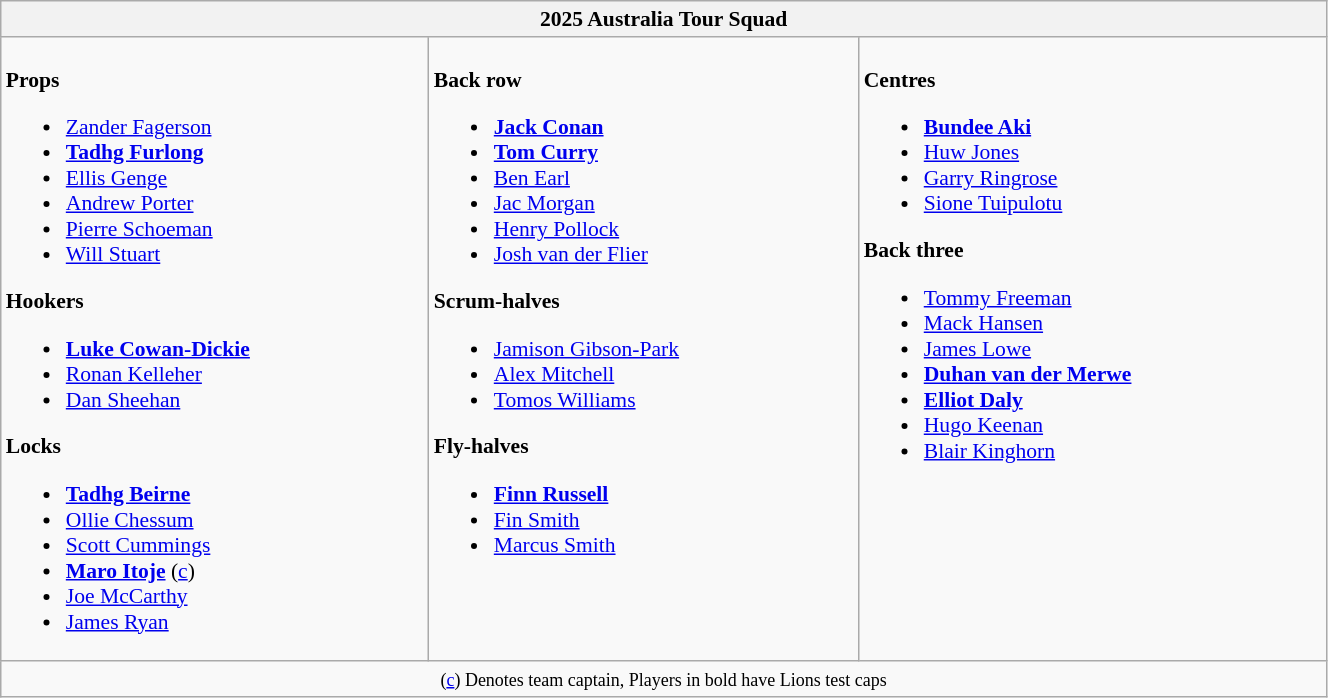<table class="wikitable" style="font-size:90%; width:70%">
<tr>
<th colspan="100%">2025 Australia Tour Squad</th>
</tr>
<tr valign="top">
<td><br><strong>Props</strong><ul><li> <a href='#'>Zander Fagerson</a></li><li> <strong><a href='#'>Tadhg Furlong</a></strong></li><li> <a href='#'>Ellis Genge</a></li><li> <a href='#'>Andrew Porter</a></li><li> <a href='#'>Pierre Schoeman</a></li><li> <a href='#'>Will Stuart</a></li></ul><strong>Hookers</strong><ul><li> <strong><a href='#'>Luke Cowan-Dickie</a></strong></li><li> <a href='#'>Ronan Kelleher</a></li><li> <a href='#'>Dan Sheehan</a></li></ul><strong>Locks</strong><ul><li> <strong><a href='#'>Tadhg Beirne</a></strong></li><li> <a href='#'>Ollie Chessum</a></li><li> <a href='#'>Scott Cummings</a></li><li> <strong><a href='#'>Maro Itoje</a></strong> (<a href='#'>c</a>)</li><li> <a href='#'>Joe McCarthy</a></li><li> <a href='#'>James Ryan</a></li></ul></td>
<td><br><strong>Back row</strong><ul><li> <strong><a href='#'>Jack Conan</a></strong></li><li> <strong><a href='#'>Tom Curry</a></strong></li><li> <a href='#'>Ben Earl</a></li><li> <a href='#'>Jac Morgan</a></li><li> <a href='#'>Henry Pollock</a></li><li> <a href='#'>Josh van der Flier</a></li></ul><strong>Scrum-halves</strong><ul><li> <a href='#'>Jamison Gibson-Park</a></li><li> <a href='#'>Alex Mitchell</a></li><li> <a href='#'>Tomos Williams</a></li></ul><strong>Fly-halves</strong><ul><li> <strong><a href='#'>Finn Russell</a></strong></li><li> <a href='#'>Fin Smith</a></li><li> <a href='#'>Marcus Smith</a></li></ul></td>
<td><br><strong>Centres</strong><ul><li> <strong><a href='#'>Bundee Aki</a></strong></li><li> <a href='#'>Huw Jones</a></li><li> <a href='#'>Garry Ringrose</a></li><li> <a href='#'>Sione Tuipulotu</a></li></ul><strong>Back three</strong><ul><li> <a href='#'>Tommy Freeman</a></li><li> <a href='#'>Mack Hansen</a></li><li> <a href='#'>James Lowe</a></li><li> <strong><a href='#'>Duhan van der Merwe</a></strong></li><li> <strong><a href='#'>Elliot Daly</a></strong></li><li> <a href='#'>Hugo Keenan</a></li><li> <a href='#'>Blair Kinghorn</a></li></ul></td>
</tr>
<tr>
<td colspan="100%" style="text-align:center"><small>(<a href='#'>c</a>) Denotes team captain, Players in bold have Lions test caps</small></td>
</tr>
</table>
